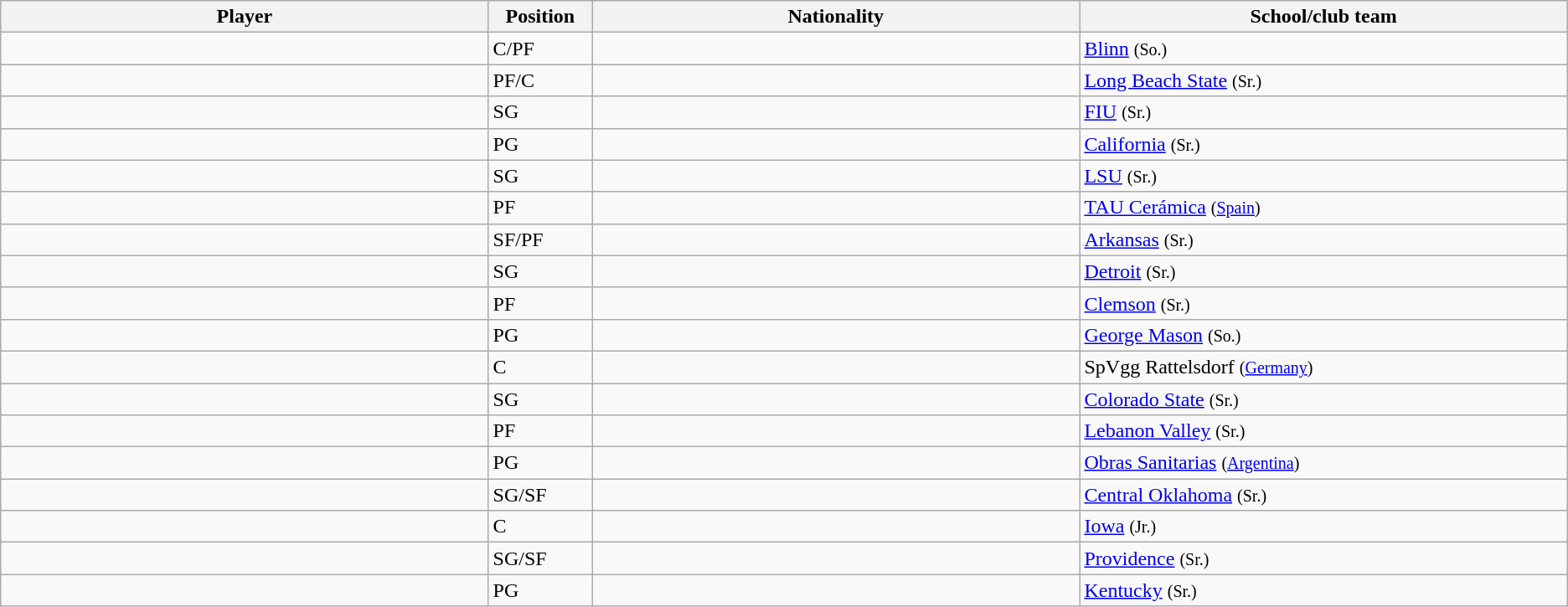<table class="wikitable sortable sortable">
<tr>
<th style="width:12%;">Player</th>
<th style="width:1%;">Position</th>
<th style="width:12%;">Nationality</th>
<th style="width:12%;">School/club team</th>
</tr>
<tr>
<td></td>
<td>C/PF</td>
<td></td>
<td><a href='#'>Blinn</a> <small>(So.)</small></td>
</tr>
<tr>
<td></td>
<td>PF/C</td>
<td></td>
<td><a href='#'>Long Beach State</a> <small>(Sr.)</small></td>
</tr>
<tr>
<td></td>
<td>SG</td>
<td></td>
<td><a href='#'>FIU</a> <small>(Sr.)</small></td>
</tr>
<tr>
<td></td>
<td>PG</td>
<td></td>
<td><a href='#'>California</a> <small>(Sr.)</small></td>
</tr>
<tr>
<td></td>
<td>SG</td>
<td></td>
<td><a href='#'>LSU</a> <small>(Sr.)</small></td>
</tr>
<tr>
<td></td>
<td>PF</td>
<td></td>
<td><a href='#'>TAU Cerámica</a> <small>(<a href='#'>Spain</a>)</small></td>
</tr>
<tr>
<td></td>
<td>SF/PF</td>
<td></td>
<td><a href='#'>Arkansas</a> <small>(Sr.)</small></td>
</tr>
<tr>
<td></td>
<td>SG</td>
<td></td>
<td><a href='#'>Detroit</a> <small>(Sr.)</small></td>
</tr>
<tr>
<td></td>
<td>PF</td>
<td></td>
<td><a href='#'>Clemson</a> <small>(Sr.)</small></td>
</tr>
<tr>
<td></td>
<td>PG</td>
<td></td>
<td><a href='#'>George Mason</a> <small>(So.)</small></td>
</tr>
<tr>
<td></td>
<td>C</td>
<td></td>
<td>SpVgg Rattelsdorf <small>(<a href='#'>Germany</a>)</small></td>
</tr>
<tr>
<td></td>
<td>SG</td>
<td></td>
<td><a href='#'>Colorado State</a> <small>(Sr.)</small></td>
</tr>
<tr>
<td></td>
<td>PF</td>
<td></td>
<td><a href='#'>Lebanon Valley</a> <small>(Sr.)</small></td>
</tr>
<tr>
<td></td>
<td>PG</td>
<td></td>
<td><a href='#'>Obras Sanitarias</a> <small>(<a href='#'>Argentina</a>)</small></td>
</tr>
<tr>
<td></td>
<td>SG/SF</td>
<td></td>
<td><a href='#'>Central Oklahoma</a> <small>(Sr.)</small></td>
</tr>
<tr>
<td></td>
<td>C</td>
<td></td>
<td><a href='#'>Iowa</a> <small>(Jr.)</small></td>
</tr>
<tr>
<td></td>
<td>SG/SF</td>
<td></td>
<td><a href='#'>Providence</a> <small>(Sr.)</small></td>
</tr>
<tr>
<td></td>
<td>PG</td>
<td></td>
<td><a href='#'>Kentucky</a> <small>(Sr.)</small></td>
</tr>
</table>
